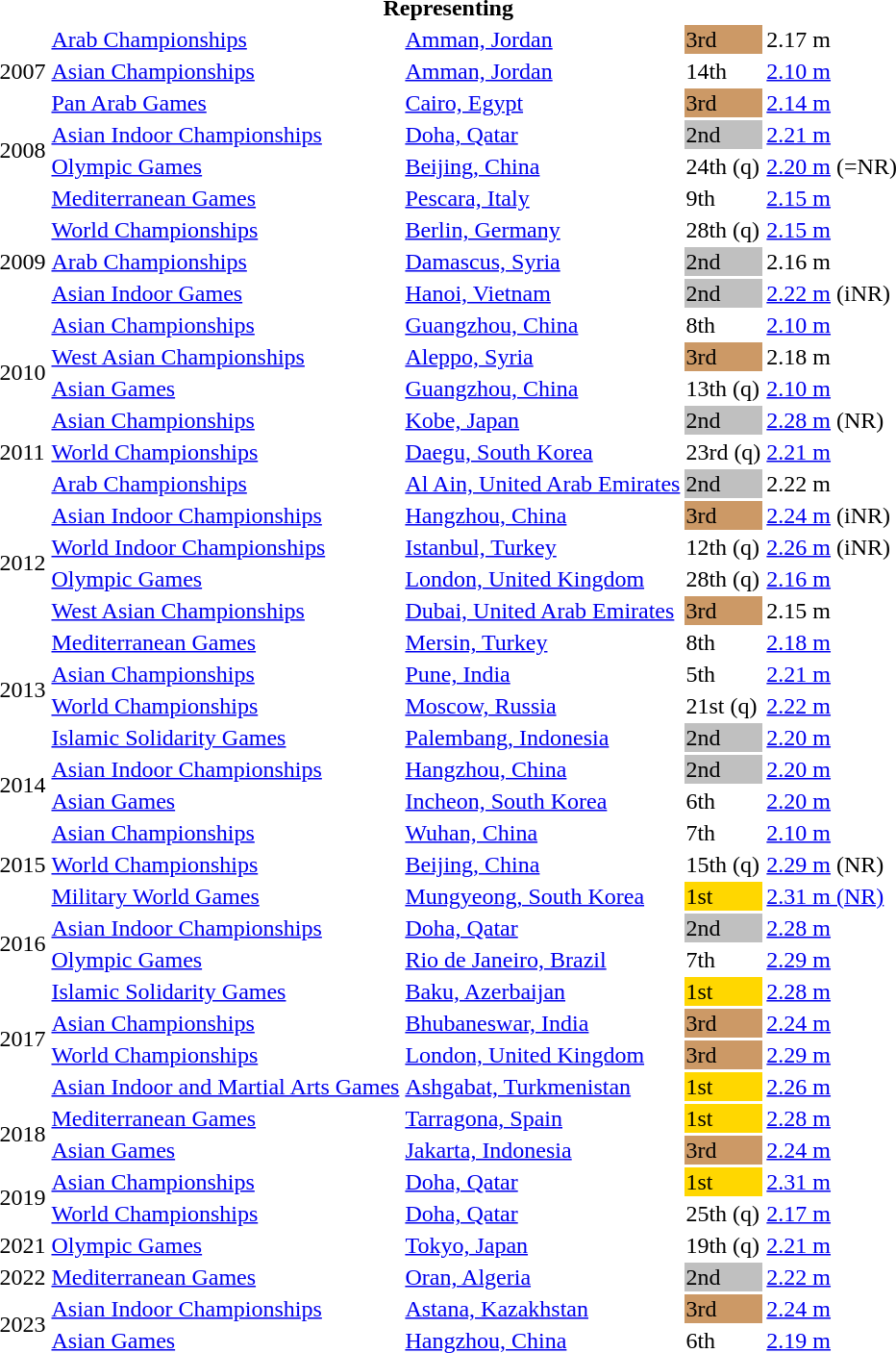<table>
<tr>
<th colspan="5">Representing </th>
</tr>
<tr>
<td rowspan=3>2007</td>
<td><a href='#'>Arab Championships</a></td>
<td><a href='#'>Amman, Jordan</a></td>
<td bgcolor=cc9966>3rd</td>
<td>2.17 m</td>
</tr>
<tr>
<td><a href='#'>Asian Championships</a></td>
<td><a href='#'>Amman, Jordan</a></td>
<td>14th</td>
<td><a href='#'>2.10 m</a></td>
</tr>
<tr>
<td><a href='#'>Pan Arab Games</a></td>
<td><a href='#'>Cairo, Egypt</a></td>
<td bgcolor=cc9966>3rd</td>
<td><a href='#'>2.14 m</a></td>
</tr>
<tr>
<td rowspan=2>2008</td>
<td><a href='#'>Asian Indoor Championships</a></td>
<td><a href='#'>Doha, Qatar</a></td>
<td bgcolor=silver>2nd</td>
<td><a href='#'>2.21 m</a></td>
</tr>
<tr>
<td><a href='#'>Olympic Games</a></td>
<td><a href='#'>Beijing, China</a></td>
<td>24th (q)</td>
<td><a href='#'>2.20 m</a> (=NR)</td>
</tr>
<tr>
<td rowspan=5>2009</td>
<td><a href='#'>Mediterranean Games</a></td>
<td><a href='#'>Pescara, Italy</a></td>
<td>9th</td>
<td><a href='#'>2.15 m</a></td>
</tr>
<tr>
<td><a href='#'>World Championships</a></td>
<td><a href='#'>Berlin, Germany</a></td>
<td>28th (q)</td>
<td><a href='#'>2.15 m</a></td>
</tr>
<tr>
<td><a href='#'>Arab Championships</a></td>
<td><a href='#'>Damascus, Syria</a></td>
<td bgcolor=silver>2nd</td>
<td>2.16 m</td>
</tr>
<tr>
<td><a href='#'>Asian Indoor Games</a></td>
<td><a href='#'>Hanoi, Vietnam</a></td>
<td bgcolor=silver>2nd</td>
<td><a href='#'>2.22 m</a> (iNR)</td>
</tr>
<tr>
<td><a href='#'>Asian Championships</a></td>
<td><a href='#'>Guangzhou, China</a></td>
<td>8th</td>
<td><a href='#'>2.10 m</a></td>
</tr>
<tr>
<td rowspan=2>2010</td>
<td><a href='#'>West Asian Championships</a></td>
<td><a href='#'>Aleppo, Syria</a></td>
<td bgcolor=cc9966>3rd</td>
<td>2.18 m</td>
</tr>
<tr>
<td><a href='#'>Asian Games</a></td>
<td><a href='#'>Guangzhou, China</a></td>
<td>13th (q)</td>
<td><a href='#'>2.10 m</a></td>
</tr>
<tr>
<td rowspan=3>2011</td>
<td><a href='#'>Asian Championships</a></td>
<td><a href='#'>Kobe, Japan</a></td>
<td bgcolor=silver>2nd</td>
<td><a href='#'>2.28 m</a> (NR)</td>
</tr>
<tr>
<td><a href='#'>World Championships</a></td>
<td><a href='#'>Daegu, South Korea</a></td>
<td>23rd (q)</td>
<td><a href='#'>2.21 m</a></td>
</tr>
<tr>
<td><a href='#'>Arab Championships</a></td>
<td><a href='#'>Al Ain, United Arab Emirates</a></td>
<td bgcolor=silver>2nd</td>
<td>2.22 m</td>
</tr>
<tr>
<td rowspan=4>2012</td>
<td><a href='#'>Asian Indoor Championships</a></td>
<td><a href='#'>Hangzhou, China</a></td>
<td bgcolor=cc9966>3rd</td>
<td><a href='#'>2.24 m</a> (iNR)</td>
</tr>
<tr>
<td><a href='#'>World Indoor Championships</a></td>
<td><a href='#'>Istanbul, Turkey</a></td>
<td>12th (q)</td>
<td><a href='#'>2.26 m</a> (iNR)</td>
</tr>
<tr>
<td><a href='#'>Olympic Games</a></td>
<td><a href='#'>London, United Kingdom</a></td>
<td>28th (q)</td>
<td><a href='#'>2.16 m</a></td>
</tr>
<tr>
<td><a href='#'>West Asian Championships</a></td>
<td><a href='#'>Dubai, United Arab Emirates</a></td>
<td bgcolor=cc9966>3rd</td>
<td>2.15 m</td>
</tr>
<tr>
<td rowspan=4>2013</td>
<td><a href='#'>Mediterranean Games</a></td>
<td><a href='#'>Mersin, Turkey</a></td>
<td>8th</td>
<td><a href='#'>2.18 m</a></td>
</tr>
<tr>
<td><a href='#'>Asian Championships</a></td>
<td><a href='#'>Pune, India</a></td>
<td>5th</td>
<td><a href='#'>2.21 m</a></td>
</tr>
<tr>
<td><a href='#'>World Championships</a></td>
<td><a href='#'>Moscow, Russia</a></td>
<td>21st (q)</td>
<td><a href='#'>2.22 m</a></td>
</tr>
<tr>
<td><a href='#'>Islamic Solidarity Games</a></td>
<td><a href='#'>Palembang, Indonesia</a></td>
<td bgcolor=silver>2nd</td>
<td><a href='#'>2.20 m</a></td>
</tr>
<tr>
<td rowspan=2>2014</td>
<td><a href='#'>Asian Indoor Championships</a></td>
<td><a href='#'>Hangzhou, China</a></td>
<td bgcolor=silver>2nd</td>
<td><a href='#'>2.20 m</a></td>
</tr>
<tr>
<td><a href='#'>Asian Games</a></td>
<td><a href='#'>Incheon, South Korea</a></td>
<td>6th</td>
<td><a href='#'>2.20 m</a></td>
</tr>
<tr>
<td rowspan=3>2015</td>
<td><a href='#'>Asian Championships</a></td>
<td><a href='#'>Wuhan, China</a></td>
<td>7th</td>
<td><a href='#'>2.10 m</a></td>
</tr>
<tr>
<td><a href='#'>World Championships</a></td>
<td><a href='#'>Beijing, China</a></td>
<td>15th (q)</td>
<td><a href='#'>2.29 m</a> (NR)</td>
</tr>
<tr>
<td><a href='#'>Military World Games</a></td>
<td><a href='#'>Mungyeong, South Korea</a></td>
<td bgcolor=gold>1st</td>
<td><a href='#'>2.31 m (NR)</a></td>
</tr>
<tr>
<td rowspan=2>2016</td>
<td><a href='#'>Asian Indoor Championships</a></td>
<td><a href='#'>Doha, Qatar</a></td>
<td bgcolor=silver>2nd</td>
<td><a href='#'>2.28 m</a></td>
</tr>
<tr>
<td><a href='#'>Olympic Games</a></td>
<td><a href='#'>Rio de Janeiro, Brazil</a></td>
<td>7th</td>
<td><a href='#'>2.29 m</a></td>
</tr>
<tr>
<td rowspan=4>2017</td>
<td><a href='#'>Islamic Solidarity Games</a></td>
<td><a href='#'>Baku, Azerbaijan</a></td>
<td bgcolor=gold>1st</td>
<td><a href='#'>2.28 m</a></td>
</tr>
<tr>
<td><a href='#'>Asian Championships</a></td>
<td><a href='#'>Bhubaneswar, India</a></td>
<td bgcolor=cc9966>3rd</td>
<td><a href='#'>2.24 m</a></td>
</tr>
<tr>
<td><a href='#'>World Championships</a></td>
<td><a href='#'>London, United Kingdom</a></td>
<td bgcolor=cc9966>3rd</td>
<td><a href='#'>2.29 m</a></td>
</tr>
<tr>
<td><a href='#'>Asian Indoor and Martial Arts Games</a></td>
<td><a href='#'>Ashgabat, Turkmenistan</a></td>
<td bgcolor=gold>1st</td>
<td><a href='#'>2.26 m</a></td>
</tr>
<tr>
<td rowspan=2>2018</td>
<td><a href='#'>Mediterranean Games</a></td>
<td><a href='#'>Tarragona, Spain</a></td>
<td bgcolor=gold>1st</td>
<td><a href='#'>2.28 m</a></td>
</tr>
<tr>
<td><a href='#'>Asian Games</a></td>
<td><a href='#'>Jakarta, Indonesia</a></td>
<td bgcolor=cc9966>3rd</td>
<td><a href='#'>2.24 m</a></td>
</tr>
<tr>
<td rowspan=2>2019</td>
<td><a href='#'>Asian Championships</a></td>
<td><a href='#'>Doha, Qatar</a></td>
<td bgcolor=gold>1st</td>
<td><a href='#'>2.31 m</a></td>
</tr>
<tr>
<td><a href='#'>World Championships</a></td>
<td><a href='#'>Doha, Qatar</a></td>
<td>25th (q)</td>
<td><a href='#'>2.17 m</a></td>
</tr>
<tr>
<td>2021</td>
<td><a href='#'>Olympic Games</a></td>
<td><a href='#'>Tokyo, Japan</a></td>
<td>19th (q)</td>
<td><a href='#'>2.21 m</a></td>
</tr>
<tr>
<td>2022</td>
<td><a href='#'>Mediterranean Games</a></td>
<td><a href='#'>Oran, Algeria</a></td>
<td bgcolor=silver>2nd</td>
<td><a href='#'>2.22 m</a></td>
</tr>
<tr>
<td rowspan=2>2023</td>
<td><a href='#'>Asian Indoor Championships</a></td>
<td><a href='#'>Astana, Kazakhstan</a></td>
<td bgcolor=cc9966>3rd</td>
<td><a href='#'>2.24 m</a></td>
</tr>
<tr>
<td><a href='#'>Asian Games</a></td>
<td><a href='#'>Hangzhou, China</a></td>
<td>6th</td>
<td><a href='#'>2.19 m</a></td>
</tr>
</table>
